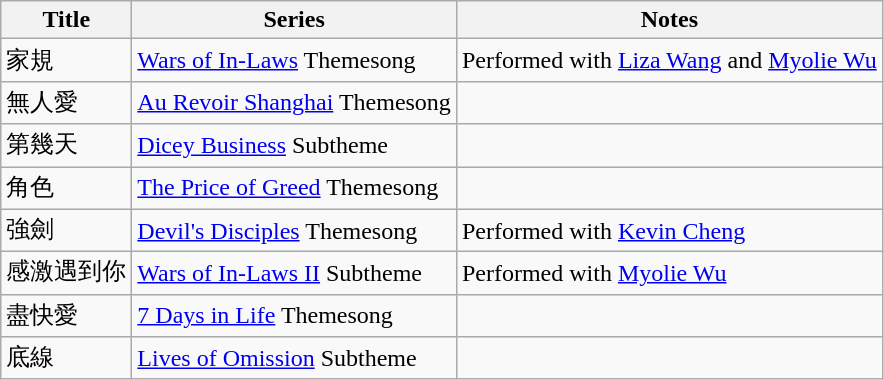<table class="wikitable sortable">
<tr>
<th>Title</th>
<th>Series</th>
<th>Notes</th>
</tr>
<tr>
<td>家規</td>
<td><a href='#'>Wars of In-Laws</a> Themesong</td>
<td>Performed with <a href='#'>Liza Wang</a> and <a href='#'>Myolie Wu</a></td>
</tr>
<tr>
<td>無人愛</td>
<td><a href='#'>Au Revoir Shanghai</a> Themesong</td>
<td></td>
</tr>
<tr>
<td>第幾天</td>
<td><a href='#'>Dicey Business</a> Subtheme</td>
<td></td>
</tr>
<tr>
<td>角色</td>
<td><a href='#'>The Price of Greed</a> Themesong</td>
<td></td>
</tr>
<tr>
<td>強劍</td>
<td><a href='#'>Devil's Disciples</a> Themesong</td>
<td>Performed with <a href='#'>Kevin Cheng</a></td>
</tr>
<tr>
<td>感激遇到你</td>
<td><a href='#'>Wars of In-Laws II</a> Subtheme</td>
<td>Performed with <a href='#'>Myolie Wu</a></td>
</tr>
<tr>
<td>盡快愛</td>
<td><a href='#'>7 Days in Life</a> Themesong</td>
<td></td>
</tr>
<tr>
<td>底線</td>
<td><a href='#'>Lives of Omission</a> Subtheme</td>
<td></td>
</tr>
</table>
